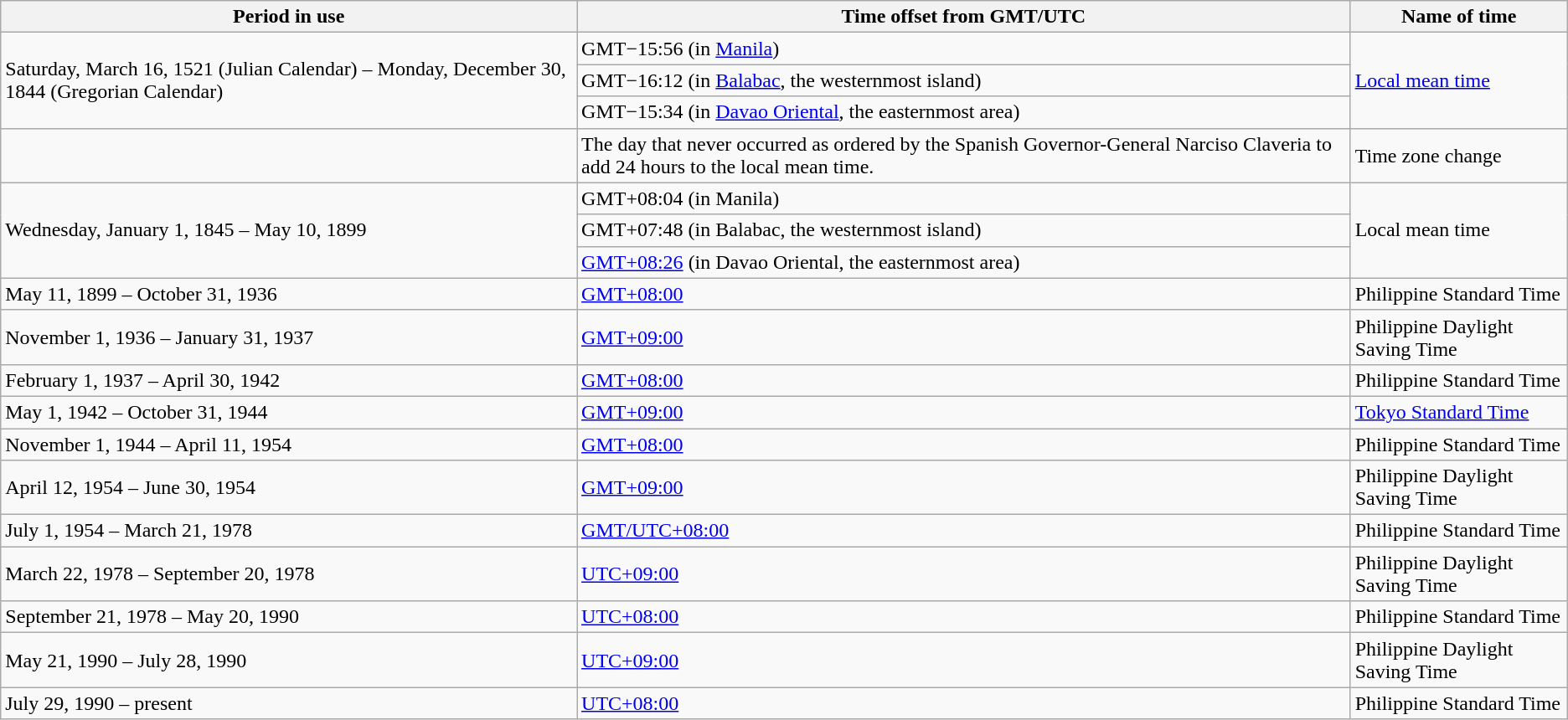<table class="wikitable">
<tr>
<th>Period in use</th>
<th>Time offset from GMT/UTC</th>
<th>Name of time</th>
</tr>
<tr>
<td rowspan=3>Saturday, March 16, 1521 (Julian Calendar) – Monday, December 30, 1844 (Gregorian Calendar)</td>
<td>GMT−15:56 (in <a href='#'>Manila</a>)</td>
<td rowspan=3><a href='#'>Local mean time</a></td>
</tr>
<tr>
<td>GMT−16:12 (in <a href='#'>Balabac</a>, the westernmost island)</td>
</tr>
<tr>
<td>GMT−15:34 (in <a href='#'>Davao Oriental</a>, the easternmost area)</td>
</tr>
<tr>
<td></td>
<td>The day that never occurred as ordered by the Spanish Governor-General Narciso Claveria to add 24 hours to the local mean time.</td>
<td>Time zone change</td>
</tr>
<tr>
<td rowspan=3>Wednesday, January 1, 1845 – May 10, 1899</td>
<td>GMT+08:04 (in Manila)</td>
<td rowspan=3>Local mean time</td>
</tr>
<tr>
<td>GMT+07:48 (in Balabac, the westernmost island)</td>
</tr>
<tr>
<td><a href='#'>GMT+08:26</a> (in Davao Oriental, the easternmost area)</td>
</tr>
<tr>
<td>May 11, 1899 – October 31, 1936</td>
<td><a href='#'>GMT+08:00</a></td>
<td>Philippine Standard Time</td>
</tr>
<tr>
<td>November 1, 1936 – January 31, 1937</td>
<td><a href='#'>GMT+09:00</a></td>
<td>Philippine Daylight Saving Time</td>
</tr>
<tr>
<td>February 1, 1937 – April 30, 1942</td>
<td><a href='#'>GMT+08:00</a></td>
<td>Philippine Standard Time</td>
</tr>
<tr>
<td>May 1, 1942 – October 31, 1944</td>
<td><a href='#'>GMT+09:00</a></td>
<td><a href='#'>Tokyo Standard Time</a></td>
</tr>
<tr>
<td>November 1, 1944 – April 11, 1954</td>
<td><a href='#'>GMT+08:00</a></td>
<td>Philippine Standard Time</td>
</tr>
<tr>
<td>April 12, 1954 – June 30, 1954</td>
<td><a href='#'>GMT+09:00</a></td>
<td>Philippine Daylight Saving Time</td>
</tr>
<tr>
<td>July 1, 1954 – March 21, 1978</td>
<td><a href='#'>GMT/UTC+08:00</a></td>
<td>Philippine Standard Time</td>
</tr>
<tr>
<td>March 22, 1978 – September 20, 1978</td>
<td><a href='#'>UTC+09:00</a></td>
<td>Philippine Daylight Saving Time</td>
</tr>
<tr>
<td>September 21, 1978 – May 20, 1990</td>
<td><a href='#'>UTC+08:00</a></td>
<td>Philippine Standard Time</td>
</tr>
<tr>
<td>May 21, 1990 – July 28, 1990</td>
<td><a href='#'>UTC+09:00</a></td>
<td>Philippine Daylight Saving Time</td>
</tr>
<tr>
<td>July 29, 1990 – present</td>
<td><a href='#'>UTC+08:00</a></td>
<td>Philippine Standard Time</td>
</tr>
</table>
